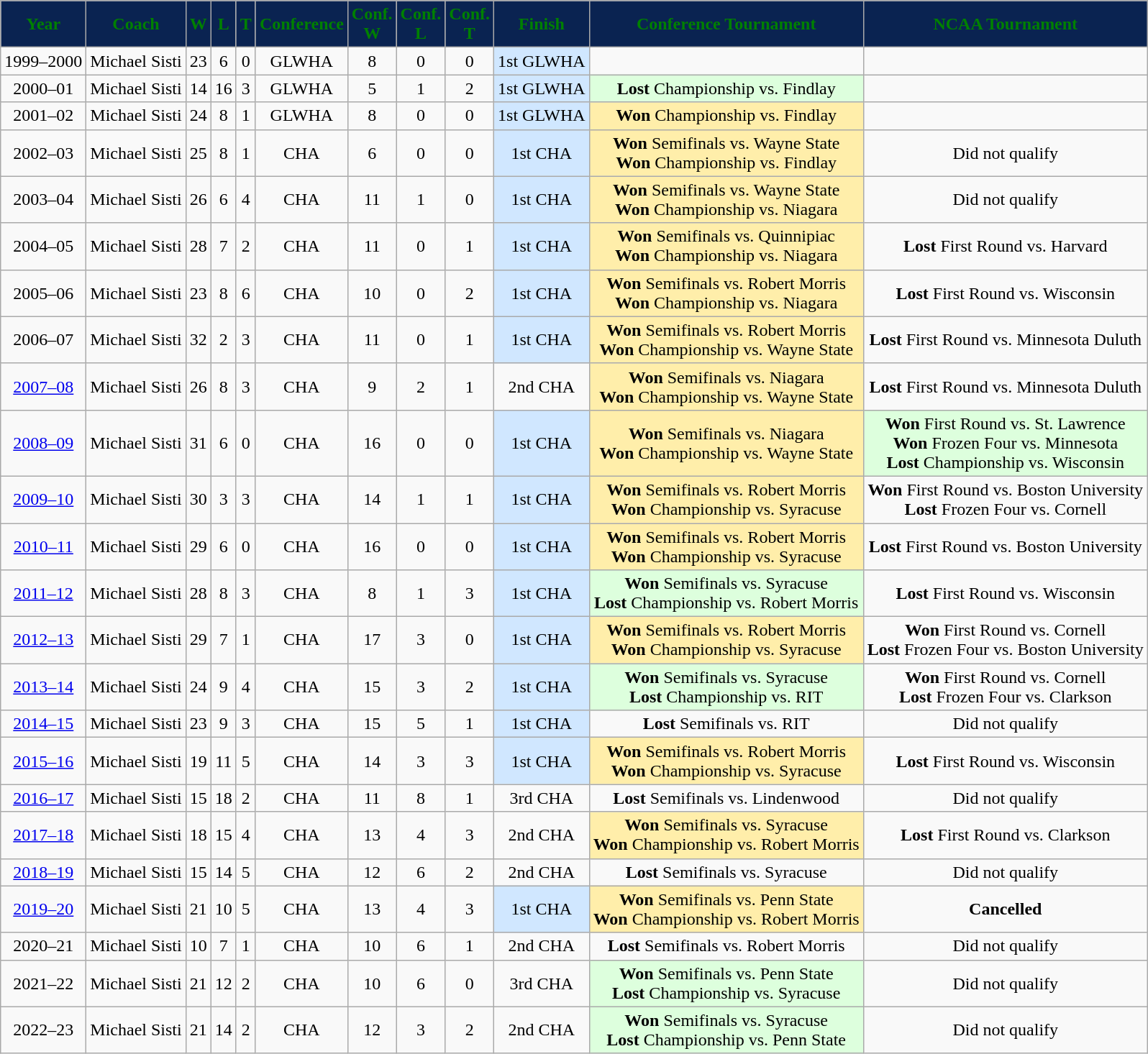<table class="wikitable">
<tr style="text-align:center; background:#0a2351; color:green;">
<td><strong>Year</strong></td>
<td><strong>Coach</strong></td>
<td><strong>W</strong></td>
<td><strong>L</strong></td>
<td><strong>T</strong></td>
<td><strong>Conference</strong></td>
<td><strong>Conf. <br> W</strong></td>
<td><strong>Conf. <br> L</strong></td>
<td><strong>Conf. <br> T</strong></td>
<td><strong>Finish</strong></td>
<td><strong>Conference Tournament</strong></td>
<td><strong>NCAA Tournament</strong></td>
</tr>
<tr style="text-align:center;" bgcolor="">
<td>1999–2000</td>
<td>Michael Sisti</td>
<td>23</td>
<td>6</td>
<td>0</td>
<td>GLWHA</td>
<td>8</td>
<td>0</td>
<td>0</td>
<td style="background: #d0e7ff;">1st GLWHA</td>
<td></td>
<td></td>
</tr>
<tr style="text-align:center;" bgcolor="">
<td>2000–01</td>
<td>Michael Sisti</td>
<td>14</td>
<td>16</td>
<td>3</td>
<td>GLWHA</td>
<td>5</td>
<td>1</td>
<td>2</td>
<td style="background: #d0e7ff;">1st GLWHA</td>
<td style="background: #ddffdd;"><strong>Lost</strong> Championship vs. Findlay </td>
<td></td>
</tr>
<tr style="text-align:center;" bgcolor="">
<td>2001–02</td>
<td>Michael Sisti</td>
<td>24</td>
<td>8</td>
<td>1</td>
<td>GLWHA</td>
<td>8</td>
<td>0</td>
<td>0</td>
<td style="background: #d0e7ff;">1st GLWHA</td>
<td style="background: #ffeeaa;"><strong>Won</strong> Championship vs. Findlay </td>
<td></td>
</tr>
<tr style="text-align:center;" bgcolor="">
<td>2002–03</td>
<td>Michael Sisti</td>
<td>25</td>
<td>8</td>
<td>1</td>
<td>CHA</td>
<td>6</td>
<td>0</td>
<td>0</td>
<td style="background: #d0e7ff;">1st CHA</td>
<td style="background: #ffeeaa;"><strong>Won</strong> Semifinals vs. Wayne State  <br> <strong>Won</strong> Championship vs. Findlay </td>
<td>Did not qualify</td>
</tr>
<tr style="text-align:center;" bgcolor="">
<td>2003–04</td>
<td>Michael Sisti</td>
<td>26</td>
<td>6</td>
<td>4</td>
<td>CHA</td>
<td>11</td>
<td>1</td>
<td>0</td>
<td style="background: #d0e7ff;">1st CHA</td>
<td style="background: #ffeeaa;"><strong>Won</strong> Semifinals vs. Wayne State  <br> <strong>Won</strong> Championship vs. Niagara </td>
<td>Did not qualify</td>
</tr>
<tr style="text-align:center;" bgcolor="">
<td>2004–05</td>
<td>Michael Sisti</td>
<td>28</td>
<td>7</td>
<td>2</td>
<td>CHA</td>
<td>11</td>
<td>0</td>
<td>1</td>
<td style="background: #d0e7ff;">1st CHA</td>
<td style="background: #ffeeaa;"><strong>Won</strong> Semifinals vs. Quinnipiac  <br> <strong>Won</strong> Championship vs. Niagara </td>
<td><strong>Lost</strong> First Round vs. Harvard </td>
</tr>
<tr style="text-align:center;" bgcolor="">
<td>2005–06</td>
<td>Michael Sisti</td>
<td>23</td>
<td>8</td>
<td>6</td>
<td>CHA</td>
<td>10</td>
<td>0</td>
<td>2</td>
<td style="background: #d0e7ff;">1st CHA</td>
<td style="background: #ffeeaa;"><strong>Won</strong> Semifinals vs. Robert Morris  <br> <strong>Won</strong> Championship vs. Niagara </td>
<td><strong>Lost</strong> First Round vs. Wisconsin </td>
</tr>
<tr style="text-align:center;" bgcolor="">
<td>2006–07</td>
<td>Michael Sisti</td>
<td>32</td>
<td>2</td>
<td>3</td>
<td>CHA</td>
<td>11</td>
<td>0</td>
<td>1</td>
<td style="background: #d0e7ff;">1st CHA</td>
<td style="background: #ffeeaa;"><strong>Won</strong> Semifinals vs. Robert Morris  <br> <strong>Won</strong> Championship vs. Wayne State </td>
<td><strong>Lost</strong> First Round vs. Minnesota Duluth </td>
</tr>
<tr style="text-align:center;" bgcolor="">
<td><a href='#'>2007–08</a></td>
<td>Michael Sisti</td>
<td>26</td>
<td>8</td>
<td>3</td>
<td>CHA</td>
<td>9</td>
<td>2</td>
<td>1</td>
<td>2nd CHA</td>
<td style="background: #ffeeaa;"><strong>Won</strong> Semifinals vs. Niagara  <br> <strong>Won</strong> Championship vs. Wayne State </td>
<td><strong>Lost</strong> First Round vs. Minnesota Duluth </td>
</tr>
<tr style="text-align:center;" bgcolor="">
<td><a href='#'>2008–09</a></td>
<td>Michael Sisti</td>
<td>31</td>
<td>6</td>
<td>0</td>
<td>CHA</td>
<td>16</td>
<td>0</td>
<td>0</td>
<td style="background: #d0e7ff;">1st CHA</td>
<td style="background: #ffeeaa;"><strong>Won</strong> Semifinals vs. Niagara  <br> <strong>Won</strong> Championship vs. Wayne State </td>
<td style="background: #ddffdd;"><strong>Won</strong> First Round vs. St. Lawrence  <br> <strong>Won</strong> Frozen Four vs. Minnesota  <br> <strong>Lost</strong> Championship vs. Wisconsin </td>
</tr>
<tr style="text-align:center;" bgcolor="">
<td><a href='#'>2009–10</a></td>
<td>Michael Sisti</td>
<td>30</td>
<td>3</td>
<td>3</td>
<td>CHA</td>
<td>14</td>
<td>1</td>
<td>1</td>
<td style="background: #d0e7ff;">1st CHA</td>
<td style="background: #ffeeaa;"><strong>Won</strong> Semifinals vs. Robert Morris  <br> <strong>Won</strong> Championship vs. Syracuse </td>
<td><strong>Won</strong> First Round vs. Boston University  <br> <strong>Lost</strong> Frozen Four vs. Cornell </td>
</tr>
<tr style="text-align:center;" bgcolor="">
<td><a href='#'>2010–11</a></td>
<td>Michael Sisti</td>
<td>29</td>
<td>6</td>
<td>0</td>
<td>CHA</td>
<td>16</td>
<td>0</td>
<td>0</td>
<td style="background: #d0e7ff;">1st CHA</td>
<td style="background: #ffeeaa;"><strong>Won</strong> Semifinals vs. Robert Morris  <br> <strong>Won</strong> Championship vs. Syracuse </td>
<td><strong>Lost</strong> First Round vs. Boston University </td>
</tr>
<tr style="text-align:center;" bgcolor="">
<td><a href='#'>2011–12</a></td>
<td>Michael Sisti</td>
<td>28</td>
<td>8</td>
<td>3</td>
<td>CHA</td>
<td>8</td>
<td>1</td>
<td>3</td>
<td style="background: #d0e7ff;">1st CHA</td>
<td style="background: #ddffdd;"><strong>Won</strong> Semifinals vs. Syracuse  <br> <strong>Lost</strong> Championship vs. Robert Morris </td>
<td><strong>Lost</strong> First Round vs. Wisconsin </td>
</tr>
<tr style="text-align:center;" bgcolor="">
<td><a href='#'>2012–13</a></td>
<td>Michael Sisti</td>
<td>29</td>
<td>7</td>
<td>1</td>
<td>CHA</td>
<td>17</td>
<td>3</td>
<td>0</td>
<td style="background: #d0e7ff;">1st CHA</td>
<td style="background: #ffeeaa;"><strong>Won</strong> Semifinals vs. Robert Morris  <br> <strong>Won</strong> Championship vs. Syracuse </td>
<td><strong>Won</strong> First Round vs. Cornell  <br> <strong>Lost</strong> Frozen Four vs. Boston University </td>
</tr>
<tr style="text-align:center;" bgcolor="">
<td><a href='#'>2013–14</a></td>
<td>Michael Sisti</td>
<td>24</td>
<td>9</td>
<td>4</td>
<td>CHA</td>
<td>15</td>
<td>3</td>
<td>2</td>
<td style="background: #d0e7ff;">1st CHA</td>
<td style="background: #ddffdd;"><strong>Won</strong> Semifinals vs. Syracuse  <br> <strong>Lost</strong> Championship vs. RIT </td>
<td><strong>Won</strong> First Round vs. Cornell  <br> <strong>Lost</strong> Frozen Four vs. Clarkson </td>
</tr>
<tr style="text-align:center;" bgcolor="">
<td><a href='#'>2014–15</a></td>
<td>Michael Sisti</td>
<td>23</td>
<td>9</td>
<td>3</td>
<td>CHA</td>
<td>15</td>
<td>5</td>
<td>1</td>
<td style="background: #d0e7ff;">1st CHA</td>
<td><strong>Lost</strong> Semifinals vs. RIT </td>
<td>Did not qualify</td>
</tr>
<tr style="text-align:center;" bgcolor="">
<td><a href='#'>2015–16</a></td>
<td>Michael Sisti</td>
<td>19</td>
<td>11</td>
<td>5</td>
<td>CHA</td>
<td>14</td>
<td>3</td>
<td>3</td>
<td style="background: #d0e7ff;">1st CHA</td>
<td style="background: #ffeeaa;"><strong>Won</strong> Semifinals vs. Robert Morris  <br> <strong>Won</strong> Championship vs. Syracuse </td>
<td><strong>Lost</strong> First Round vs. Wisconsin </td>
</tr>
<tr style="text-align:center;" bgcolor="">
<td><a href='#'>2016–17</a></td>
<td>Michael Sisti</td>
<td>15</td>
<td>18</td>
<td>2</td>
<td>CHA</td>
<td>11</td>
<td>8</td>
<td>1</td>
<td>3rd CHA</td>
<td><strong>Lost</strong> Semifinals vs. Lindenwood  <br></td>
<td>Did not qualify</td>
</tr>
<tr style="text-align:center;" bgcolor="">
<td><a href='#'>2017–18</a></td>
<td>Michael Sisti</td>
<td>18</td>
<td>15</td>
<td>4</td>
<td>CHA</td>
<td>13</td>
<td>4</td>
<td>3</td>
<td>2nd CHA</td>
<td style="background: #ffeeaa;"><strong>Won</strong> Semifinals vs. Syracuse  <br> <strong>Won</strong> Championship vs. Robert Morris </td>
<td><strong>Lost</strong> First Round vs. Clarkson </td>
</tr>
<tr style="text-align:center;" bgcolor="">
<td><a href='#'>2018–19</a></td>
<td>Michael Sisti</td>
<td>15</td>
<td>14</td>
<td>5</td>
<td>CHA</td>
<td>12</td>
<td>6</td>
<td>2</td>
<td>2nd CHA</td>
<td><strong>Lost</strong> Semifinals vs. Syracuse </td>
<td>Did not qualify</td>
</tr>
<tr style="text-align:center;" bgcolor="">
<td><a href='#'>2019–20</a></td>
<td>Michael Sisti</td>
<td>21</td>
<td>10</td>
<td>5</td>
<td>CHA</td>
<td>13</td>
<td>4</td>
<td>3</td>
<td style="background: #d0e7ff;">1st CHA</td>
<td style="background: #ffeeaa;"><strong>Won</strong> Semifinals vs. Penn State  <br> <strong>Won</strong> Championship vs. Robert Morris </td>
<td><strong>Cancelled</strong></td>
</tr>
<tr style="text-align:center;" bgcolor="">
<td>2020–21</td>
<td>Michael Sisti</td>
<td>10</td>
<td>7</td>
<td>1</td>
<td>CHA</td>
<td>10</td>
<td>6</td>
<td>1</td>
<td>2nd CHA</td>
<td><strong>Lost</strong> Semifinals vs. Robert Morris </td>
<td>Did not qualify</td>
</tr>
<tr style="text-align:center;" bgcolor="">
<td>2021–22</td>
<td>Michael Sisti</td>
<td>21</td>
<td>12</td>
<td>2</td>
<td>CHA</td>
<td>10</td>
<td>6</td>
<td>0</td>
<td>3rd CHA</td>
<td style="background: #ddffdd;"><strong>Won</strong> Semifinals vs. Penn State <br><strong>Lost</strong> Championship vs. Syracuse </td>
<td>Did not qualify</td>
</tr>
<tr style="text-align:center;" bgcolor="">
<td>2022–23</td>
<td>Michael Sisti</td>
<td>21</td>
<td>14</td>
<td>2</td>
<td>CHA</td>
<td>12</td>
<td>3</td>
<td>2</td>
<td>2nd CHA</td>
<td style="background: #ddffdd;"><strong>Won</strong> Semifinals vs. Syracuse  <br> <strong>Lost</strong> Championship vs. Penn State </td>
<td>Did not qualify</td>
</tr>
</table>
